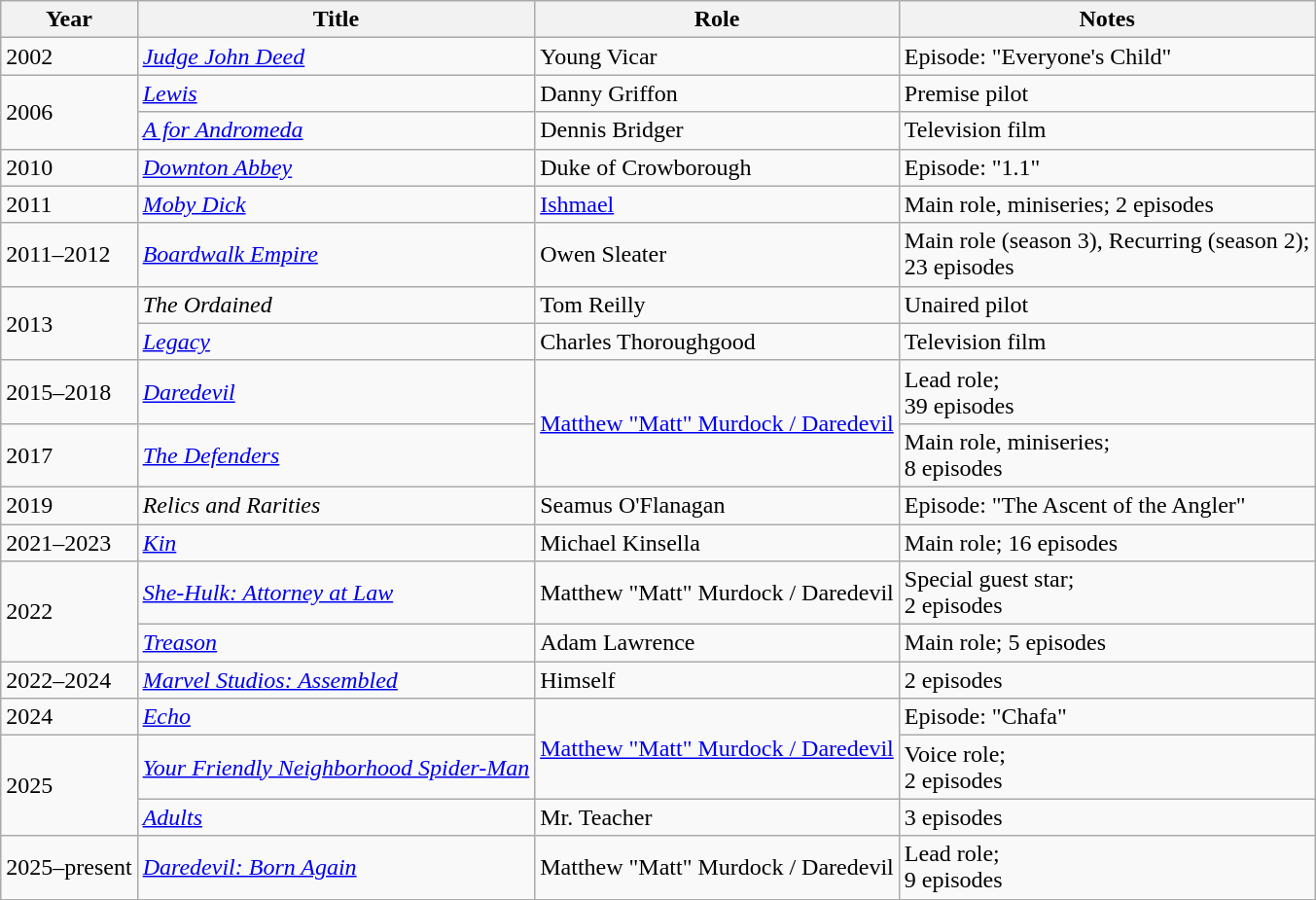<table class="wikitable sortable">
<tr>
<th>Year</th>
<th>Title</th>
<th>Role</th>
<th class="unsortable">Notes</th>
</tr>
<tr>
<td>2002</td>
<td><em><a href='#'>Judge John Deed</a></em></td>
<td>Young Vicar</td>
<td>Episode: "Everyone's Child"</td>
</tr>
<tr>
<td rowspan="2">2006</td>
<td><em><a href='#'>Lewis</a></em></td>
<td>Danny Griffon</td>
<td>Premise pilot</td>
</tr>
<tr>
<td><em><a href='#'>A for Andromeda</a></em></td>
<td>Dennis Bridger</td>
<td>Television film</td>
</tr>
<tr>
<td>2010</td>
<td><em><a href='#'>Downton Abbey</a></em></td>
<td>Duke of Crowborough</td>
<td>Episode: "1.1"</td>
</tr>
<tr>
<td>2011</td>
<td><em><a href='#'>Moby Dick</a></em></td>
<td><a href='#'>Ishmael</a></td>
<td>Main role, miniseries; 2 episodes</td>
</tr>
<tr>
<td>2011–2012</td>
<td><em><a href='#'>Boardwalk Empire</a></em></td>
<td>Owen Sleater</td>
<td>Main role (season 3), Recurring (season 2);<br>23 episodes</td>
</tr>
<tr>
<td rowspan="2">2013</td>
<td><em>The Ordained</em></td>
<td>Tom Reilly</td>
<td>Unaired pilot</td>
</tr>
<tr>
<td><em><a href='#'>Legacy</a></em></td>
<td>Charles Thoroughgood</td>
<td>Television film</td>
</tr>
<tr>
<td>2015–2018</td>
<td><em><a href='#'>Daredevil</a></em></td>
<td rowspan=2><a href='#'>Matthew "Matt" Murdock / Daredevil</a></td>
<td>Lead role; <br>39 episodes</td>
</tr>
<tr>
<td>2017</td>
<td><em><a href='#'>The Defenders</a></em></td>
<td>Main role, miniseries;<br>8 episodes</td>
</tr>
<tr>
<td>2019</td>
<td><em>Relics and Rarities</em></td>
<td>Seamus O'Flanagan</td>
<td>Episode: "The Ascent of the Angler"</td>
</tr>
<tr>
<td>2021–2023</td>
<td><em><a href='#'>Kin</a></em></td>
<td>Michael Kinsella</td>
<td>Main role; 16 episodes</td>
</tr>
<tr>
<td rowspan="2">2022</td>
<td><em><a href='#'>She-Hulk: Attorney at Law</a></em></td>
<td>Matthew "Matt" Murdock / Daredevil</td>
<td>Special guest star; <br>2 episodes</td>
</tr>
<tr>
<td><em><a href='#'>Treason</a></em></td>
<td>Adam Lawrence</td>
<td>Main role; 5 episodes</td>
</tr>
<tr>
<td>2022–2024</td>
<td><em><a href='#'>Marvel Studios: Assembled</a></em></td>
<td>Himself</td>
<td>2 episodes</td>
</tr>
<tr>
<td>2024</td>
<td><em><a href='#'>Echo</a></em></td>
<td rowspan=2><a href='#'>Matthew "Matt" Murdock / Daredevil</a></td>
<td>Episode: "Chafa"</td>
</tr>
<tr>
<td rowspan=2>2025</td>
<td><em><a href='#'>Your Friendly Neighborhood Spider-Man</a></em></td>
<td>Voice role;<br>2 episodes</td>
</tr>
<tr>
<td><em><a href='#'>Adults</a></em></td>
<td>Mr. Teacher</td>
<td>3 episodes</td>
</tr>
<tr>
<td>2025–present</td>
<td><em><a href='#'>Daredevil: Born Again</a></em></td>
<td>Matthew "Matt" Murdock / Daredevil</td>
<td>Lead role; <br>9 episodes</td>
</tr>
<tr>
</tr>
</table>
